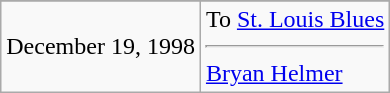<table class="wikitable">
<tr>
</tr>
<tr>
<td>December 19, 1998</td>
<td valign="top">To <a href='#'>St. Louis Blues</a><hr><a href='#'>Bryan Helmer</a></td>
</tr>
</table>
